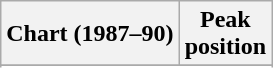<table class="wikitable sortable plainrowheaders" style="text-align:center">
<tr>
<th scope="col">Chart (1987–90)</th>
<th scope="col">Peak<br>position</th>
</tr>
<tr>
</tr>
<tr>
</tr>
<tr>
</tr>
<tr>
</tr>
<tr>
</tr>
</table>
